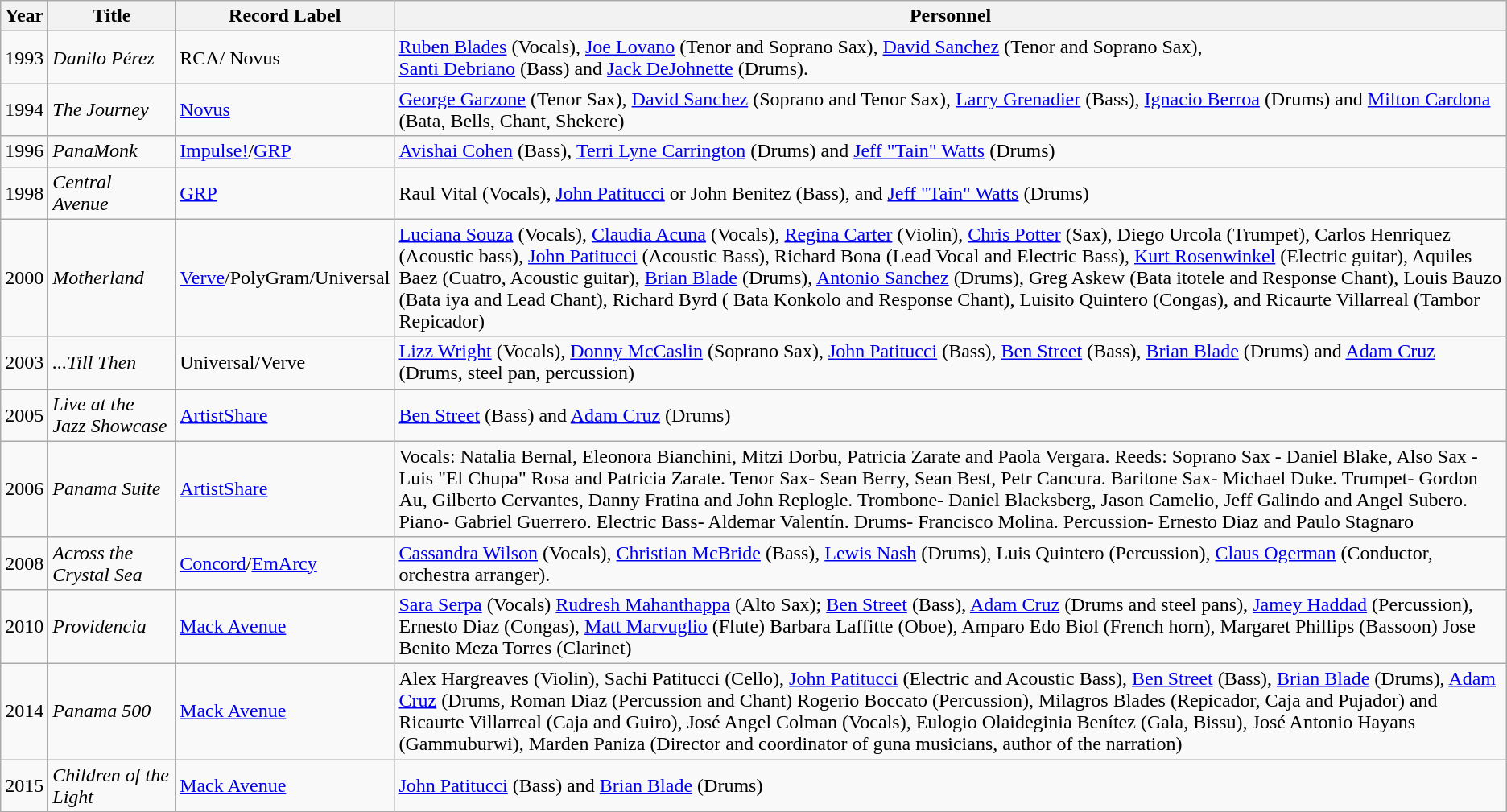<table class="wikitable">
<tr>
<th>Year</th>
<th><strong>Title</strong></th>
<th>Record Label</th>
<th>Personnel</th>
</tr>
<tr>
<td>1993</td>
<td><em>Danilo Pérez</em></td>
<td>RCA/ Novus</td>
<td><a href='#'>Ruben Blades</a> (Vocals), <a href='#'>Joe Lovano</a> (Tenor and Soprano Sax), <a href='#'>David Sanchez</a> (Tenor and Soprano Sax),<br><a href='#'>Santi Debriano</a> (Bass) and <a href='#'>Jack DeJohnette</a> (Drums).</td>
</tr>
<tr>
<td>1994</td>
<td><em>The Journey</em></td>
<td><a href='#'>Novus</a></td>
<td><a href='#'>George Garzone</a> (Tenor Sax), <a href='#'>David Sanchez</a> (Soprano and Tenor Sax), <a href='#'>Larry Grenadier</a> (Bass), <a href='#'>Ignacio Berroa</a> (Drums) and <a href='#'>Milton Cardona</a> (Bata, Bells, Chant, Shekere)</td>
</tr>
<tr>
<td>1996</td>
<td><em>PanaMonk</em></td>
<td><a href='#'>Impulse!</a>/<a href='#'>GRP</a></td>
<td><a href='#'>Avishai Cohen</a> (Bass), <a href='#'>Terri Lyne Carrington</a> (Drums) and <a href='#'>Jeff "Tain" Watts</a> (Drums)</td>
</tr>
<tr>
<td>1998</td>
<td><em>Central Avenue</em></td>
<td><a href='#'>GRP</a></td>
<td>Raul Vital (Vocals), <a href='#'>John Patitucci</a> or John Benitez (Bass), and <a href='#'>Jeff "Tain" Watts</a> (Drums)</td>
</tr>
<tr>
<td>2000</td>
<td><em>Motherland</em></td>
<td><a href='#'>Verve</a>/PolyGram/Universal</td>
<td><a href='#'>Luciana Souza</a> (Vocals), <a href='#'>Claudia Acuna</a> (Vocals), <a href='#'>Regina Carter</a> (Violin), <a href='#'>Chris Potter</a> (Sax), Diego Urcola (Trumpet), Carlos Henriquez (Acoustic bass), <a href='#'>John Patitucci</a> (Acoustic Bass), Richard Bona (Lead Vocal and Electric Bass), <a href='#'>Kurt Rosenwinkel</a> (Electric guitar), Aquiles Baez (Cuatro, Acoustic guitar), <a href='#'>Brian Blade</a> (Drums), <a href='#'>Antonio Sanchez</a> (Drums), Greg Askew (Bata itotele and Response Chant), Louis Bauzo (Bata iya and Lead Chant), Richard Byrd ( Bata Konkolo and Response Chant), Luisito Quintero (Congas), and Ricaurte Villarreal (Tambor Repicador)</td>
</tr>
<tr>
<td>2003</td>
<td><em>...Till Then</em></td>
<td>Universal/Verve</td>
<td><a href='#'>Lizz Wright</a> (Vocals), <a href='#'>Donny McCaslin</a> (Soprano Sax), <a href='#'>John Patitucci</a> (Bass), <a href='#'>Ben Street</a> (Bass), <a href='#'>Brian Blade</a> (Drums) and <a href='#'>Adam Cruz</a> (Drums, steel pan, percussion)</td>
</tr>
<tr>
<td>2005</td>
<td><em>Live at the Jazz Showcase</em></td>
<td><a href='#'>ArtistShare</a></td>
<td><a href='#'>Ben Street</a> (Bass) and <a href='#'>Adam Cruz</a> (Drums)</td>
</tr>
<tr>
<td>2006</td>
<td><em>Panama Suite</em></td>
<td><a href='#'>ArtistShare</a></td>
<td>Vocals: Natalia Bernal, Eleonora Bianchini, Mitzi Dorbu, Patricia Zarate and Paola Vergara. Reeds: Soprano Sax - Daniel Blake, Also Sax - Luis "El Chupa" Rosa and Patricia Zarate. Tenor Sax- Sean Berry, Sean Best, Petr Cancura. Baritone Sax- Michael Duke. Trumpet- Gordon Au, Gilberto Cervantes, Danny Fratina and John Replogle. Trombone- Daniel Blacksberg, Jason Camelio, Jeff Galindo and Angel Subero. Piano- Gabriel Guerrero. Electric Bass- Aldemar Valentín. Drums- Francisco Molina. Percussion- Ernesto Diaz and Paulo Stagnaro</td>
</tr>
<tr>
<td>2008</td>
<td><em>Across the Crystal Sea</em></td>
<td><a href='#'>Concord</a>/<a href='#'>EmArcy</a></td>
<td><a href='#'>Cassandra Wilson</a> (Vocals), <a href='#'>Christian McBride</a> (Bass), <a href='#'>Lewis Nash</a> (Drums), Luis Quintero (Percussion), <a href='#'>Claus Ogerman</a> (Conductor, orchestra arranger).</td>
</tr>
<tr>
<td>2010</td>
<td><em>Providencia</em></td>
<td><a href='#'>Mack Avenue</a></td>
<td><a href='#'>Sara Serpa</a> (Vocals) <a href='#'>Rudresh Mahanthappa</a> (Alto Sax); <a href='#'>Ben Street</a> (Bass), <a href='#'>Adam Cruz</a> (Drums and steel pans), <a href='#'>Jamey Haddad</a> (Percussion), Ernesto Diaz (Congas), <a href='#'>Matt Marvuglio</a> (Flute) Barbara Laffitte (Oboe), Amparo Edo Biol (French horn), Margaret Phillips (Bassoon) Jose Benito Meza Torres (Clarinet)</td>
</tr>
<tr>
<td>2014</td>
<td><em>Panama 500</em></td>
<td><a href='#'>Mack Avenue</a></td>
<td>Alex Hargreaves (Violin), Sachi Patitucci (Cello), <a href='#'>John Patitucci</a> (Electric and Acoustic Bass), <a href='#'>Ben Street</a> (Bass), <a href='#'>Brian Blade</a> (Drums), <a href='#'>Adam Cruz</a> (Drums, Roman Diaz (Percussion and Chant) Rogerio Boccato (Percussion), Milagros Blades (Repicador, Caja and Pujador) and Ricaurte Villarreal (Caja and Guiro), José Angel Colman (Vocals), Eulogio Olaideginia Benítez (Gala, Bissu), José Antonio Hayans (Gammuburwi), Marden Paniza (Director and coordinator of guna musicians, author of the narration)</td>
</tr>
<tr>
<td>2015</td>
<td><em>Children of the Light</em></td>
<td><a href='#'>Mack Avenue</a></td>
<td><a href='#'>John Patitucci</a> (Bass) and <a href='#'>Brian Blade</a> (Drums)</td>
</tr>
</table>
